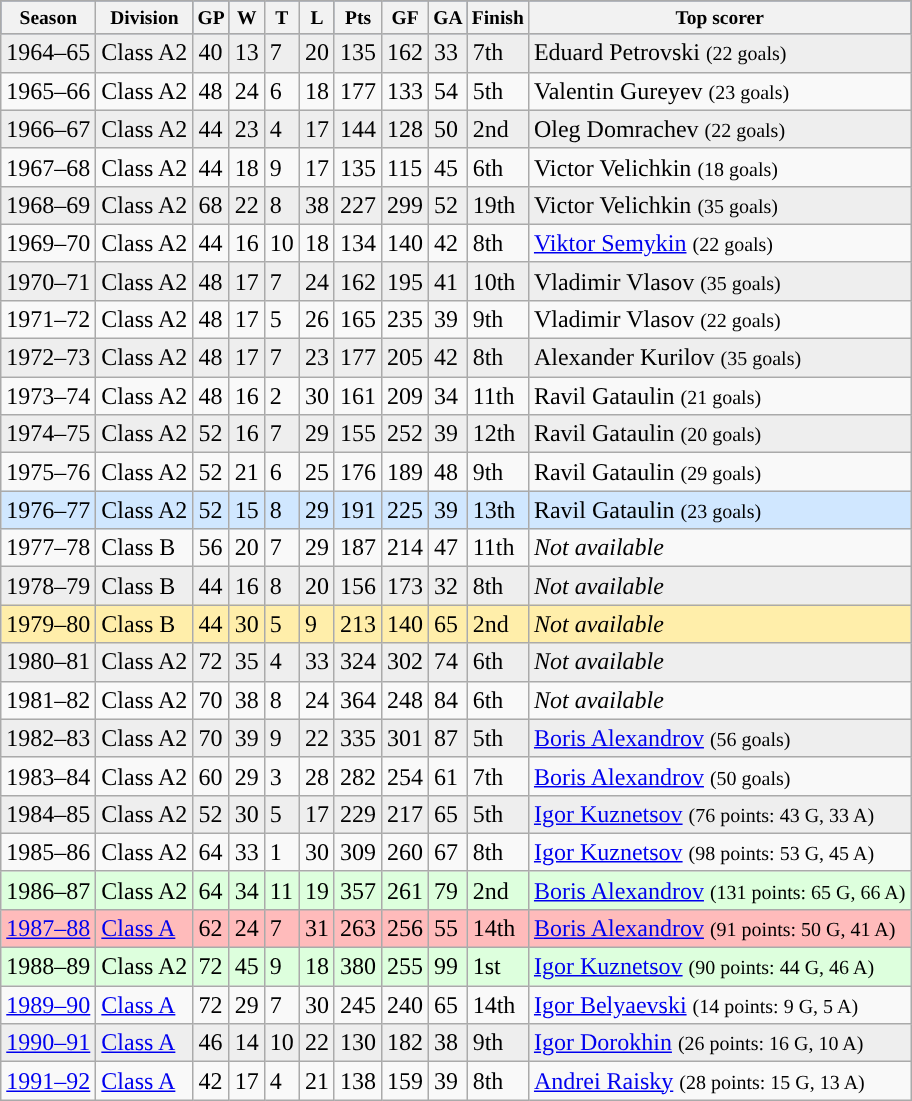<table class="wikitable">
<tr style="text-align:center; font-size:small; background:#10336D"; padding:5px;"|>
<th>Season</th>
<th>Division</th>
<th>GP</th>
<th>W</th>
<th>T</th>
<th>L</th>
<th>Pts</th>
<th>GF</th>
<th>GA</th>
<th>Finish</th>
<th>Top scorer</th>
</tr>
<tr style="background:#eee;">
<td>1964–65</td>
<td>Class A2</td>
<td>40</td>
<td>13</td>
<td>7</td>
<td>20</td>
<td>135</td>
<td>162</td>
<td>33</td>
<td>7th</td>
<td>Eduard Petrovski <small>(22 goals)</small></td>
</tr>
<tr>
<td>1965–66</td>
<td>Class A2</td>
<td>48</td>
<td>24</td>
<td>6</td>
<td>18</td>
<td>177</td>
<td>133</td>
<td>54</td>
<td>5th</td>
<td>Valentin Gureyev <small>(23 goals)</small></td>
</tr>
<tr style="background:#eee;">
<td>1966–67</td>
<td>Class A2</td>
<td>44</td>
<td>23</td>
<td>4</td>
<td>17</td>
<td>144</td>
<td>128</td>
<td>50</td>
<td>2nd</td>
<td>Oleg Domrachev <small>(22 goals)</small></td>
</tr>
<tr>
<td>1967–68</td>
<td>Class A2</td>
<td>44</td>
<td>18</td>
<td>9</td>
<td>17</td>
<td>135</td>
<td>115</td>
<td>45</td>
<td>6th</td>
<td>Victor Velichkin <small>(18 goals)</small></td>
</tr>
<tr style="background:#eee;">
<td>1968–69</td>
<td>Class A2</td>
<td>68</td>
<td>22</td>
<td>8</td>
<td>38</td>
<td>227</td>
<td>299</td>
<td>52</td>
<td>19th</td>
<td>Victor Velichkin <small>(35 goals)</small></td>
</tr>
<tr>
<td>1969–70</td>
<td>Class A2</td>
<td>44</td>
<td>16</td>
<td>10</td>
<td>18</td>
<td>134</td>
<td>140</td>
<td>42</td>
<td>8th</td>
<td><a href='#'>Viktor Semykin</a> <small>(22 goals)</small></td>
</tr>
<tr style="background:#eee;">
<td>1970–71</td>
<td>Class A2</td>
<td>48</td>
<td>17</td>
<td>7</td>
<td>24</td>
<td>162</td>
<td>195</td>
<td>41</td>
<td>10th</td>
<td>Vladimir Vlasov <small>(35 goals)</small></td>
</tr>
<tr>
<td>1971–72</td>
<td>Class A2</td>
<td>48</td>
<td>17</td>
<td>5</td>
<td>26</td>
<td>165</td>
<td>235</td>
<td>39</td>
<td>9th</td>
<td>Vladimir Vlasov <small>(22 goals)</small></td>
</tr>
<tr style="background:#eee;">
<td>1972–73</td>
<td>Class A2</td>
<td>48</td>
<td>17</td>
<td>7</td>
<td>23</td>
<td>177</td>
<td>205</td>
<td>42</td>
<td>8th</td>
<td>Alexander Kurilov <small>(35 goals)</small></td>
</tr>
<tr>
<td>1973–74</td>
<td>Class A2</td>
<td>48</td>
<td>16</td>
<td>2</td>
<td>30</td>
<td>161</td>
<td>209</td>
<td>34</td>
<td>11th</td>
<td>Ravil Gataulin <small>(21 goals)</small></td>
</tr>
<tr style="background:#eee;">
<td>1974–75</td>
<td>Class A2</td>
<td>52</td>
<td>16</td>
<td>7</td>
<td>29</td>
<td>155</td>
<td>252</td>
<td>39</td>
<td>12th</td>
<td>Ravil Gataulin <small>(20 goals)</small></td>
</tr>
<tr>
<td>1975–76</td>
<td>Class A2</td>
<td>52</td>
<td>21</td>
<td>6</td>
<td>25</td>
<td>176</td>
<td>189</td>
<td>48</td>
<td>9th</td>
<td>Ravil Gataulin <small>(29 goals)</small></td>
</tr>
<tr bgcolor="#d0e7ff">
<td>1976–77</td>
<td>Class A2</td>
<td>52</td>
<td>15</td>
<td>8</td>
<td>29</td>
<td>191</td>
<td>225</td>
<td>39</td>
<td>13th</td>
<td>Ravil Gataulin <small>(23 goals)</small></td>
</tr>
<tr>
<td>1977–78</td>
<td>Class B</td>
<td>56</td>
<td>20</td>
<td>7</td>
<td>29</td>
<td>187</td>
<td>214</td>
<td>47</td>
<td>11th</td>
<td><em>Not available</em></td>
</tr>
<tr style="background:#eee;">
<td>1978–79</td>
<td>Class B</td>
<td>44</td>
<td>16</td>
<td>8</td>
<td>20</td>
<td>156</td>
<td>173</td>
<td>32</td>
<td>8th</td>
<td><em>Not available</em></td>
</tr>
<tr bgcolor="#ffeeaa">
<td>1979–80</td>
<td>Class B</td>
<td>44</td>
<td>30</td>
<td>5</td>
<td>9</td>
<td>213</td>
<td>140</td>
<td>65</td>
<td>2nd</td>
<td><em>Not available</em></td>
</tr>
<tr style="background:#eee;">
<td>1980–81</td>
<td>Class A2</td>
<td>72</td>
<td>35</td>
<td>4</td>
<td>33</td>
<td>324</td>
<td>302</td>
<td>74</td>
<td>6th</td>
<td><em>Not available</em></td>
</tr>
<tr>
<td>1981–82</td>
<td>Class A2</td>
<td>70</td>
<td>38</td>
<td>8</td>
<td>24</td>
<td>364</td>
<td>248</td>
<td>84</td>
<td>6th</td>
<td><em>Not available</em></td>
</tr>
<tr style="background:#eee;">
<td>1982–83</td>
<td>Class A2</td>
<td>70</td>
<td>39</td>
<td>9</td>
<td>22</td>
<td>335</td>
<td>301</td>
<td>87</td>
<td>5th</td>
<td><a href='#'>Boris Alexandrov</a> <small>(56 goals)</small></td>
</tr>
<tr>
<td>1983–84</td>
<td>Class A2</td>
<td>60</td>
<td>29</td>
<td>3</td>
<td>28</td>
<td>282</td>
<td>254</td>
<td>61</td>
<td>7th</td>
<td><a href='#'>Boris Alexandrov</a> <small>(50 goals)</small></td>
</tr>
<tr style="background:#eee;">
<td>1984–85</td>
<td>Class A2</td>
<td>52</td>
<td>30</td>
<td>5</td>
<td>17</td>
<td>229</td>
<td>217</td>
<td>65</td>
<td>5th</td>
<td><a href='#'>Igor Kuznetsov</a> <small>(76 points: 43 G, 33 A)</small></td>
</tr>
<tr>
<td>1985–86</td>
<td>Class A2</td>
<td>64</td>
<td>33</td>
<td>1</td>
<td>30</td>
<td>309</td>
<td>260</td>
<td>67</td>
<td>8th</td>
<td><a href='#'>Igor Kuznetsov</a> <small>(98 points: 53 G, 45 A)</small></td>
</tr>
<tr bgcolor="#ddffdd">
<td>1986–87</td>
<td>Class A2</td>
<td>64</td>
<td>34</td>
<td>11</td>
<td>19</td>
<td>357</td>
<td>261</td>
<td>79</td>
<td>2nd</td>
<td><a href='#'>Boris Alexandrov</a> <small>(131 points: 65 G, 66 A)</small></td>
</tr>
<tr bgcolor="#ffbbbb">
<td><a href='#'>1987–88</a></td>
<td><a href='#'>Class A</a></td>
<td>62</td>
<td>24</td>
<td>7</td>
<td>31</td>
<td>263</td>
<td>256</td>
<td>55</td>
<td>14th</td>
<td><a href='#'>Boris Alexandrov</a> <small>(91 points: 50 G, 41 A)</small></td>
</tr>
<tr bgcolor="#ddffdd">
<td>1988–89</td>
<td>Class A2</td>
<td>72</td>
<td>45</td>
<td>9</td>
<td>18</td>
<td>380</td>
<td>255</td>
<td>99</td>
<td>1st</td>
<td><a href='#'>Igor Kuznetsov</a> <small>(90 points: 44 G, 46 A)</small></td>
</tr>
<tr>
<td><a href='#'>1989–90</a></td>
<td><a href='#'>Class A</a></td>
<td>72</td>
<td>29</td>
<td>7</td>
<td>30</td>
<td>245</td>
<td>240</td>
<td>65</td>
<td>14th</td>
<td><a href='#'>Igor Belyaevski</a> <small>(14 points: 9 G, 5 A)</small></td>
</tr>
<tr style="background:#eee;">
<td><a href='#'>1990–91</a></td>
<td><a href='#'>Class A</a></td>
<td>46</td>
<td>14</td>
<td>10</td>
<td>22</td>
<td>130</td>
<td>182</td>
<td>38</td>
<td>9th</td>
<td><a href='#'>Igor Dorokhin</a> <small>(26 points: 16 G, 10 A)</small></td>
</tr>
<tr>
<td><a href='#'>1991–92</a></td>
<td><a href='#'>Class A</a></td>
<td>42</td>
<td>17</td>
<td>4</td>
<td>21</td>
<td>138</td>
<td>159</td>
<td>39</td>
<td>8th</td>
<td><a href='#'>Andrei Raisky</a> <small>(28 points: 15 G, 13 A)</small></td>
</tr>
</table>
